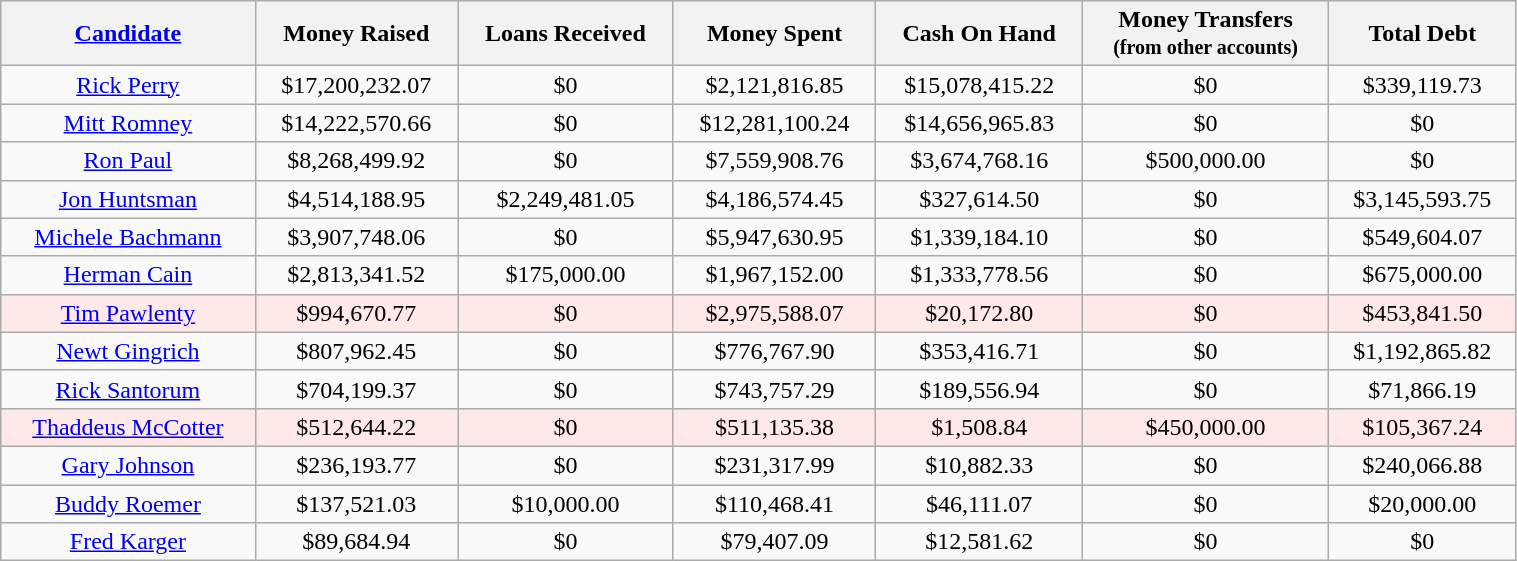<table class="sortable wikitable" style="text-align:center" width=80%>
<tr>
<th><a href='#'>Candidate</a></th>
<th>Money Raised</th>
<th>Loans Received</th>
<th>Money Spent</th>
<th>Cash On Hand</th>
<th>Money Transfers<br><small>(from other accounts)</small></th>
<th>Total Debt</th>
</tr>
<tr>
<td><a href='#'>Rick Perry</a></td>
<td>$17,200,232.07</td>
<td>$0</td>
<td>$2,121,816.85</td>
<td>$15,078,415.22</td>
<td>$0</td>
<td>$339,119.73</td>
</tr>
<tr>
<td><a href='#'>Mitt Romney</a></td>
<td>$14,222,570.66</td>
<td>$0</td>
<td>$12,281,100.24</td>
<td>$14,656,965.83</td>
<td>$0</td>
<td>$0</td>
</tr>
<tr>
<td><a href='#'>Ron Paul</a></td>
<td>$8,268,499.92</td>
<td>$0</td>
<td>$7,559,908.76</td>
<td>$3,674,768.16</td>
<td>$500,000.00</td>
<td>$0</td>
</tr>
<tr>
<td><a href='#'>Jon Huntsman</a></td>
<td>$4,514,188.95</td>
<td>$2,249,481.05</td>
<td>$4,186,574.45</td>
<td>$327,614.50</td>
<td>$0</td>
<td>$3,145,593.75</td>
</tr>
<tr>
<td><a href='#'>Michele Bachmann</a></td>
<td>$3,907,748.06</td>
<td>$0</td>
<td>$5,947,630.95</td>
<td>$1,339,184.10</td>
<td>$0</td>
<td>$549,604.07</td>
</tr>
<tr>
<td><a href='#'>Herman Cain</a></td>
<td>$2,813,341.52</td>
<td>$175,000.00</td>
<td>$1,967,152.00</td>
<td>$1,333,778.56</td>
<td>$0</td>
<td>$675,000.00</td>
</tr>
<tr bgcolor=#FFE8E8>
<td><a href='#'>Tim Pawlenty</a></td>
<td>$994,670.77</td>
<td>$0</td>
<td>$2,975,588.07</td>
<td>$20,172.80</td>
<td>$0</td>
<td>$453,841.50</td>
</tr>
<tr>
<td><a href='#'>Newt Gingrich</a></td>
<td>$807,962.45</td>
<td>$0</td>
<td>$776,767.90</td>
<td>$353,416.71</td>
<td>$0</td>
<td>$1,192,865.82</td>
</tr>
<tr>
<td><a href='#'>Rick Santorum</a></td>
<td>$704,199.37</td>
<td>$0</td>
<td>$743,757.29</td>
<td>$189,556.94</td>
<td>$0</td>
<td>$71,866.19</td>
</tr>
<tr bgcolor=#FFE8E8>
<td><a href='#'>Thaddeus McCotter</a></td>
<td>$512,644.22</td>
<td>$0</td>
<td>$511,135.38</td>
<td>$1,508.84</td>
<td>$450,000.00</td>
<td>$105,367.24</td>
</tr>
<tr>
<td><a href='#'>Gary Johnson</a></td>
<td>$236,193.77</td>
<td>$0</td>
<td>$231,317.99</td>
<td>$10,882.33</td>
<td>$0</td>
<td>$240,066.88</td>
</tr>
<tr>
<td><a href='#'>Buddy Roemer</a></td>
<td>$137,521.03</td>
<td>$10,000.00</td>
<td>$110,468.41</td>
<td>$46,111.07</td>
<td>$0</td>
<td>$20,000.00</td>
</tr>
<tr>
<td><a href='#'>Fred Karger</a></td>
<td>$89,684.94</td>
<td>$0</td>
<td>$79,407.09</td>
<td>$12,581.62</td>
<td>$0</td>
<td>$0</td>
</tr>
</table>
